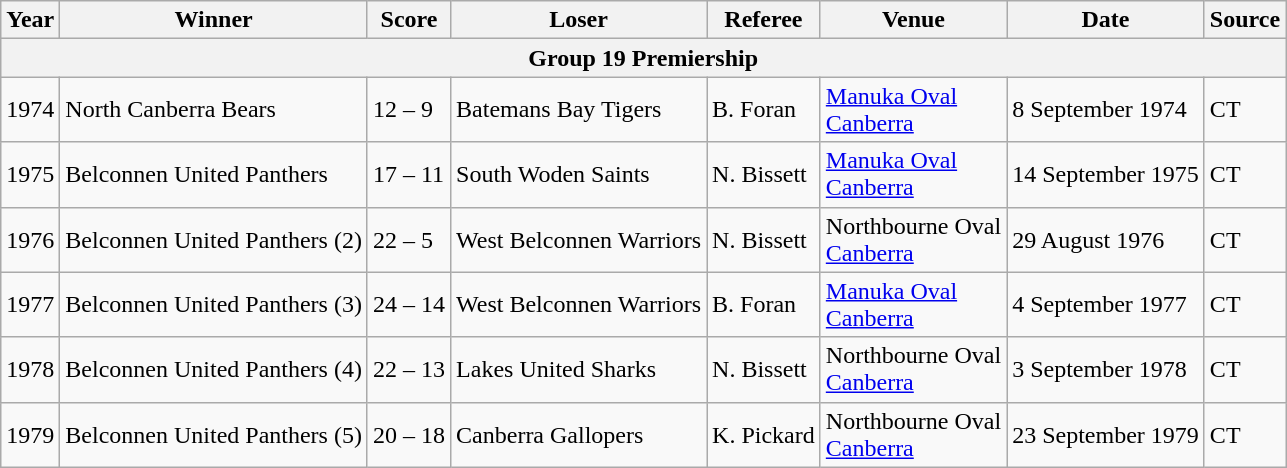<table class=wikitable>
<tr>
<th>Year</th>
<th>Winner</th>
<th>Score</th>
<th>Loser</th>
<th>Referee</th>
<th>Venue</th>
<th>Date</th>
<th>Source</th>
</tr>
<tr>
<th colspan="8">Group 19 Premiership</th>
</tr>
<tr>
<td>1974</td>
<td> North Canberra Bears</td>
<td>12 – 9</td>
<td> Batemans Bay Tigers</td>
<td>B. Foran</td>
<td><a href='#'>Manuka Oval</a><br><a href='#'>Canberra</a></td>
<td>8 September 1974</td>
<td>CT</td>
</tr>
<tr>
<td>1975</td>
<td> Belconnen United Panthers</td>
<td>17 – 11</td>
<td> South Woden Saints</td>
<td>N. Bissett</td>
<td><a href='#'>Manuka Oval</a><br><a href='#'>Canberra</a></td>
<td>14 September 1975</td>
<td>CT</td>
</tr>
<tr>
<td>1976</td>
<td> Belconnen United Panthers  (2)</td>
<td>22 – 5</td>
<td> West Belconnen Warriors</td>
<td>N. Bissett</td>
<td>Northbourne Oval<br><a href='#'>Canberra</a></td>
<td>29 August 1976</td>
<td>CT</td>
</tr>
<tr>
<td>1977</td>
<td> Belconnen United Panthers  (3)</td>
<td>24 – 14</td>
<td> West Belconnen Warriors</td>
<td>B. Foran</td>
<td><a href='#'>Manuka Oval</a><br><a href='#'>Canberra</a></td>
<td>4 September 1977</td>
<td>CT</td>
</tr>
<tr>
<td>1978</td>
<td> Belconnen United Panthers  (4)</td>
<td>22 – 13</td>
<td> Lakes United Sharks</td>
<td>N. Bissett</td>
<td>Northbourne Oval<br><a href='#'>Canberra</a></td>
<td>3 September 1978</td>
<td>CT</td>
</tr>
<tr>
<td>1979</td>
<td> Belconnen United Panthers  (5)</td>
<td>20 – 18</td>
<td> Canberra Gallopers</td>
<td>K. Pickard</td>
<td>Northbourne Oval<br><a href='#'>Canberra</a></td>
<td>23 September 1979</td>
<td>CT</td>
</tr>
</table>
